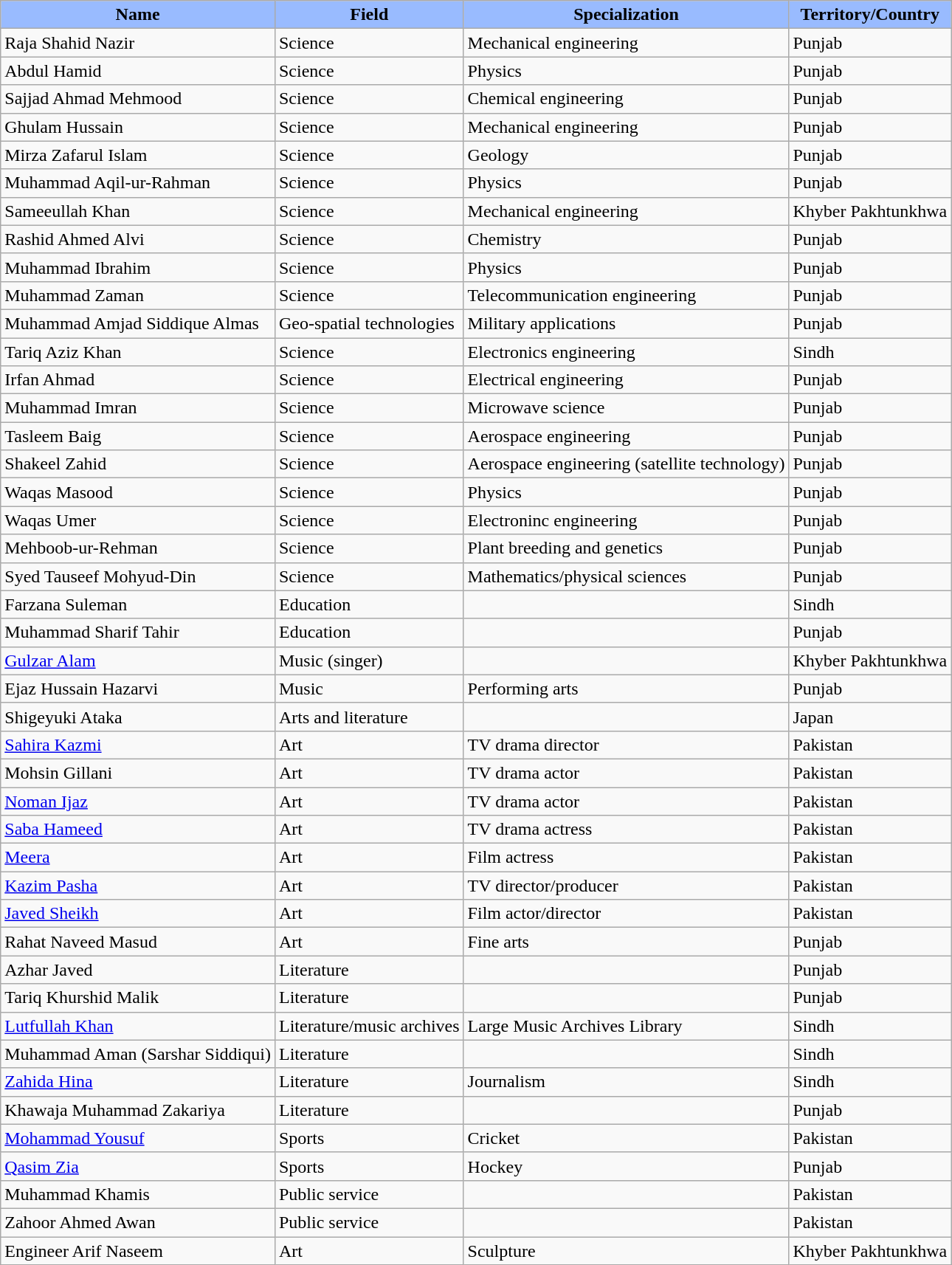<table class="wikitable">
<tr>
<th style="background:#9BF"><span>Name</span></th>
<th style="background:#9BF"><span>Field</span></th>
<th style="background:#9BF"><span>Specialization</span></th>
<th style="background:#9BF"><span>Territory/Country</span></th>
</tr>
<tr>
<td>Raja Shahid Nazir</td>
<td>Science</td>
<td>Mechanical engineering</td>
<td>Punjab</td>
</tr>
<tr>
<td>Abdul Hamid</td>
<td>Science</td>
<td>Physics</td>
<td>Punjab</td>
</tr>
<tr>
<td>Sajjad Ahmad Mehmood</td>
<td>Science</td>
<td>Chemical engineering</td>
<td>Punjab</td>
</tr>
<tr>
<td>Ghulam Hussain</td>
<td>Science</td>
<td>Mechanical engineering</td>
<td>Punjab</td>
</tr>
<tr>
<td>Mirza Zafarul Islam</td>
<td>Science</td>
<td>Geology</td>
<td>Punjab</td>
</tr>
<tr>
<td>Muhammad Aqil-ur-Rahman</td>
<td>Science</td>
<td>Physics</td>
<td>Punjab</td>
</tr>
<tr>
<td>Sameeullah Khan</td>
<td>Science</td>
<td>Mechanical engineering</td>
<td>Khyber Pakhtunkhwa</td>
</tr>
<tr>
<td>Rashid Ahmed Alvi</td>
<td>Science</td>
<td>Chemistry</td>
<td>Punjab</td>
</tr>
<tr>
<td>Muhammad Ibrahim</td>
<td>Science</td>
<td>Physics</td>
<td>Punjab</td>
</tr>
<tr>
<td>Muhammad Zaman</td>
<td>Science</td>
<td>Telecommunication engineering</td>
<td>Punjab</td>
</tr>
<tr>
<td>Muhammad Amjad Siddique Almas</td>
<td>Geo-spatial technologies</td>
<td>Military applications</td>
<td>Punjab</td>
</tr>
<tr>
<td>Tariq Aziz Khan</td>
<td>Science</td>
<td>Electronics engineering</td>
<td>Sindh</td>
</tr>
<tr>
<td>Irfan Ahmad</td>
<td>Science</td>
<td>Electrical engineering</td>
<td>Punjab</td>
</tr>
<tr>
<td>Muhammad Imran</td>
<td>Science</td>
<td>Microwave science</td>
<td>Punjab</td>
</tr>
<tr>
<td>Tasleem Baig</td>
<td>Science</td>
<td>Aerospace engineering</td>
<td>Punjab</td>
</tr>
<tr>
<td>Shakeel Zahid</td>
<td>Science</td>
<td>Aerospace engineering (satellite technology)</td>
<td>Punjab</td>
</tr>
<tr>
<td>Waqas Masood</td>
<td>Science</td>
<td>Physics</td>
<td>Punjab</td>
</tr>
<tr>
<td>Waqas Umer</td>
<td>Science</td>
<td>Electroninc engineering</td>
<td>Punjab</td>
</tr>
<tr>
<td>Mehboob-ur-Rehman</td>
<td>Science</td>
<td>Plant breeding and genetics</td>
<td>Punjab</td>
</tr>
<tr>
<td>Syed Tauseef Mohyud-Din</td>
<td>Science</td>
<td>Mathematics/physical sciences</td>
<td>Punjab</td>
</tr>
<tr>
<td>Farzana Suleman</td>
<td>Education</td>
<td></td>
<td>Sindh</td>
</tr>
<tr>
<td>Muhammad Sharif Tahir</td>
<td>Education</td>
<td></td>
<td>Punjab</td>
</tr>
<tr>
<td><a href='#'>Gulzar Alam</a></td>
<td>Music (singer)</td>
<td></td>
<td>Khyber Pakhtunkhwa</td>
</tr>
<tr>
<td>Ejaz Hussain Hazarvi</td>
<td>Music</td>
<td>Performing arts</td>
<td>Punjab</td>
</tr>
<tr>
<td>Shigeyuki Ataka</td>
<td>Arts and literature</td>
<td></td>
<td>Japan</td>
</tr>
<tr>
<td><a href='#'>Sahira Kazmi</a></td>
<td>Art</td>
<td>TV drama director</td>
<td>Pakistan</td>
</tr>
<tr>
<td>Mohsin Gillani</td>
<td>Art</td>
<td>TV drama actor</td>
<td>Pakistan</td>
</tr>
<tr>
<td><a href='#'>Noman Ijaz</a></td>
<td>Art</td>
<td>TV drama actor</td>
<td>Pakistan</td>
</tr>
<tr>
<td><a href='#'>Saba Hameed</a></td>
<td>Art</td>
<td>TV drama actress</td>
<td>Pakistan</td>
</tr>
<tr>
<td><a href='#'>Meera</a></td>
<td>Art</td>
<td>Film actress</td>
<td>Pakistan</td>
</tr>
<tr>
<td><a href='#'>Kazim Pasha</a></td>
<td>Art</td>
<td>TV director/producer</td>
<td>Pakistan</td>
</tr>
<tr>
<td><a href='#'>Javed Sheikh</a></td>
<td>Art</td>
<td>Film actor/director</td>
<td>Pakistan</td>
</tr>
<tr>
<td>Rahat Naveed Masud</td>
<td>Art</td>
<td>Fine arts</td>
<td>Punjab</td>
</tr>
<tr>
<td>Azhar Javed</td>
<td>Literature</td>
<td></td>
<td>Punjab</td>
</tr>
<tr>
<td>Tariq Khurshid Malik</td>
<td>Literature</td>
<td></td>
<td>Punjab</td>
</tr>
<tr>
<td><a href='#'>Lutfullah Khan</a></td>
<td>Literature/music archives</td>
<td>Large Music Archives Library</td>
<td>Sindh</td>
</tr>
<tr>
<td>Muhammad Aman (Sarshar Siddiqui)</td>
<td>Literature</td>
<td></td>
<td>Sindh</td>
</tr>
<tr>
<td><a href='#'>Zahida Hina</a></td>
<td>Literature</td>
<td>Journalism</td>
<td>Sindh</td>
</tr>
<tr>
<td>Khawaja Muhammad Zakariya</td>
<td>Literature</td>
<td></td>
<td>Punjab</td>
</tr>
<tr>
<td><a href='#'>Mohammad Yousuf</a></td>
<td>Sports</td>
<td>Cricket</td>
<td>Pakistan</td>
</tr>
<tr>
<td><a href='#'>Qasim Zia</a></td>
<td>Sports</td>
<td>Hockey</td>
<td>Punjab</td>
</tr>
<tr>
<td>Muhammad Khamis</td>
<td>Public service</td>
<td></td>
<td>Pakistan</td>
</tr>
<tr>
<td>Zahoor Ahmed Awan</td>
<td>Public service</td>
<td></td>
<td>Pakistan</td>
</tr>
<tr>
<td>Engineer Arif Naseem</td>
<td>Art</td>
<td>Sculpture</td>
<td>Khyber Pakhtunkhwa</td>
</tr>
</table>
